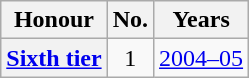<table class="wikitable plainrowheaders">
<tr>
<th scope=col>Honour</th>
<th scope=col>No.</th>
<th scope=col>Years</th>
</tr>
<tr>
<th scope=row><a href='#'>Sixth tier</a></th>
<td align=center>1</td>
<td><a href='#'>2004–05</a></td>
</tr>
</table>
